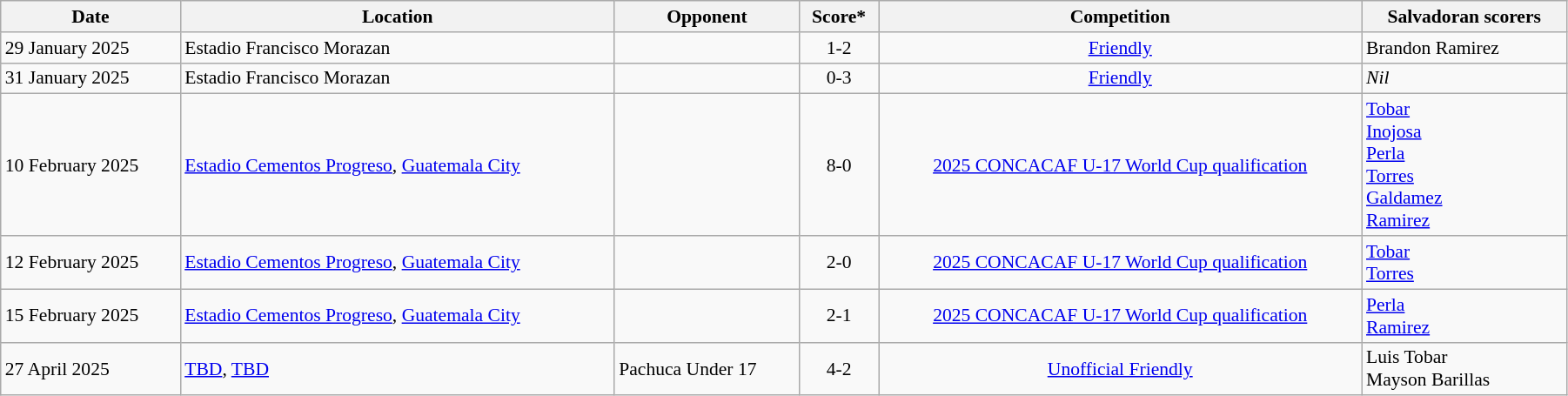<table class="wikitable" width=95% style="font-size: 90%">
<tr>
<th>Date</th>
<th>Location</th>
<th>Opponent</th>
<th>Score*</th>
<th>Competition</th>
<th>Salvadoran scorers</th>
</tr>
<tr>
<td>29 January 2025</td>
<td>Estadio Francisco Morazan</td>
<td></td>
<td align=center>1-2</td>
<td align=center><a href='#'>Friendly</a></td>
<td>Brandon Ramirez </td>
</tr>
<tr>
<td>31 January 2025</td>
<td>Estadio Francisco Morazan</td>
<td></td>
<td align=center>0-3</td>
<td align=center><a href='#'>Friendly</a></td>
<td><em>Nil</em></td>
</tr>
<tr>
<td>10 February 2025</td>
<td><a href='#'>Estadio Cementos Progreso</a>, <a href='#'>Guatemala City</a></td>
<td></td>
<td align=center>8-0</td>
<td align=center><a href='#'>2025 CONCACAF U-17 World Cup qualification</a></td>
<td><a href='#'>Tobar</a>  <br> <a href='#'>Inojosa</a>  <br> <a href='#'>Perla</a>  <br> <a href='#'>Torres</a>  <br> <a href='#'>Galdamez</a> <br> <a href='#'>Ramirez</a> </td>
</tr>
<tr>
<td>12 February 2025</td>
<td><a href='#'>Estadio Cementos Progreso</a>, <a href='#'>Guatemala City</a></td>
<td></td>
<td align=center>2-0</td>
<td align=center><a href='#'>2025 CONCACAF U-17 World Cup qualification</a></td>
<td><a href='#'>Tobar</a>  <br> <a href='#'>Torres</a> </td>
</tr>
<tr>
<td>15 February 2025</td>
<td><a href='#'>Estadio Cementos Progreso</a>, <a href='#'>Guatemala City</a></td>
<td></td>
<td align=center>2-1</td>
<td align=center><a href='#'>2025 CONCACAF U-17 World Cup qualification</a></td>
<td><a href='#'>Perla</a>  <br> <a href='#'>Ramirez</a> </td>
</tr>
<tr>
<td>27 April 2025</td>
<td><a href='#'>TBD</a>, <a href='#'>TBD</a></td>
<td>Pachuca Under 17</td>
<td align=center>4-2</td>
<td align=center><a href='#'>Unofficial Friendly</a></td>
<td>Luis Tobar   <br> Mayson Barillas  </td>
</tr>
</table>
